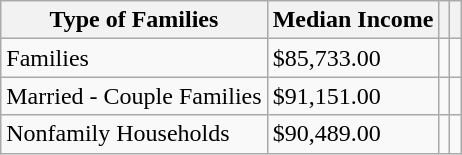<table class="wikitable">
<tr>
<th>Type of Families</th>
<th>Median Income</th>
<th></th>
<th></th>
</tr>
<tr>
<td>Families</td>
<td>$85,733.00</td>
<td></td>
<td></td>
</tr>
<tr>
<td>Married - Couple Families</td>
<td>$91,151.00</td>
<td></td>
<td></td>
</tr>
<tr>
<td>Nonfamily Households</td>
<td>$90,489.00</td>
<td></td>
<td></td>
</tr>
</table>
